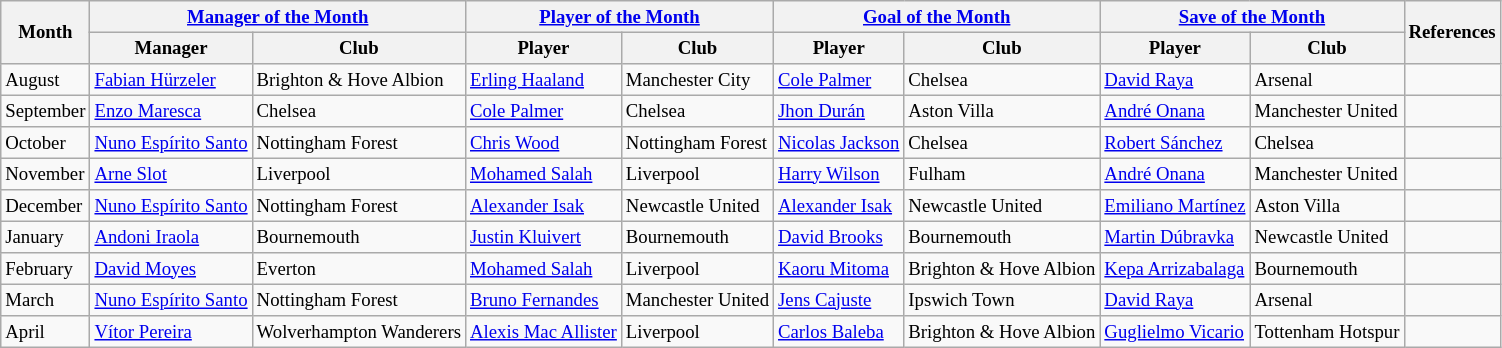<table class="wikitable" style="font-size: 12.5px">
<tr>
<th rowspan="2">Month</th>
<th colspan="2"><a href='#'>Manager of the Month</a></th>
<th colspan="2"><a href='#'>Player of the Month</a></th>
<th colspan="2"><a href='#'>Goal of the Month</a></th>
<th colspan="2"><a href='#'>Save of the Month</a></th>
<th rowspan="2">References</th>
</tr>
<tr>
<th>Manager</th>
<th>Club</th>
<th>Player</th>
<th>Club</th>
<th>Player</th>
<th>Club</th>
<th>Player</th>
<th>Club</th>
</tr>
<tr>
<td>August</td>
<td> <a href='#'>Fabian Hürzeler</a></td>
<td>Brighton & Hove Albion</td>
<td> <a href='#'>Erling Haaland</a></td>
<td>Manchester City</td>
<td> <a href='#'>Cole Palmer</a></td>
<td>Chelsea</td>
<td> <a href='#'>David Raya</a></td>
<td>Arsenal</td>
<td align="center"></td>
</tr>
<tr>
<td>September</td>
<td> <a href='#'>Enzo Maresca</a></td>
<td>Chelsea</td>
<td> <a href='#'>Cole Palmer</a></td>
<td>Chelsea</td>
<td> <a href='#'>Jhon Durán</a></td>
<td>Aston Villa</td>
<td> <a href='#'>André Onana</a></td>
<td>Manchester United</td>
<td align="center"></td>
</tr>
<tr>
<td>October</td>
<td> <a href='#'>Nuno Espírito Santo</a></td>
<td>Nottingham Forest</td>
<td> <a href='#'>Chris Wood</a></td>
<td>Nottingham Forest</td>
<td> <a href='#'>Nicolas Jackson</a></td>
<td>Chelsea</td>
<td> <a href='#'>Robert Sánchez</a></td>
<td>Chelsea</td>
<td align="center"></td>
</tr>
<tr>
<td>November</td>
<td> <a href='#'>Arne Slot</a></td>
<td>Liverpool</td>
<td> <a href='#'>Mohamed Salah</a></td>
<td>Liverpool</td>
<td> <a href='#'>Harry Wilson</a></td>
<td>Fulham</td>
<td> <a href='#'>André Onana</a></td>
<td>Manchester United</td>
<td align="center"></td>
</tr>
<tr>
<td>December</td>
<td> <a href='#'>Nuno Espírito Santo</a></td>
<td>Nottingham Forest</td>
<td> <a href='#'>Alexander Isak</a></td>
<td>Newcastle United</td>
<td> <a href='#'>Alexander Isak</a></td>
<td>Newcastle United</td>
<td> <a href='#'>Emiliano Martínez</a></td>
<td>Aston Villa</td>
<td align="center"></td>
</tr>
<tr>
<td>January</td>
<td> <a href='#'>Andoni Iraola</a></td>
<td>Bournemouth</td>
<td> <a href='#'>Justin Kluivert</a></td>
<td>Bournemouth</td>
<td> <a href='#'>David Brooks</a></td>
<td>Bournemouth</td>
<td> <a href='#'>Martin Dúbravka</a></td>
<td>Newcastle United</td>
<td align="center"></td>
</tr>
<tr>
<td>February</td>
<td> <a href='#'>David Moyes</a></td>
<td>Everton</td>
<td> <a href='#'>Mohamed Salah</a></td>
<td>Liverpool</td>
<td> <a href='#'>Kaoru Mitoma</a></td>
<td>Brighton & Hove Albion</td>
<td> <a href='#'>Kepa Arrizabalaga</a></td>
<td>Bournemouth</td>
<td align="center"></td>
</tr>
<tr>
<td>March</td>
<td> <a href='#'>Nuno Espírito Santo</a></td>
<td>Nottingham Forest</td>
<td> <a href='#'>Bruno Fernandes</a></td>
<td>Manchester United</td>
<td> <a href='#'>Jens Cajuste</a></td>
<td>Ipswich Town</td>
<td> <a href='#'>David Raya</a></td>
<td>Arsenal</td>
<td align="center"></td>
</tr>
<tr>
<td>April</td>
<td> <a href='#'>Vítor Pereira</a></td>
<td>Wolverhampton Wanderers</td>
<td> <a href='#'>Alexis Mac Allister</a></td>
<td>Liverpool</td>
<td> <a href='#'>Carlos Baleba</a></td>
<td>Brighton & Hove Albion</td>
<td> <a href='#'>Guglielmo Vicario</a></td>
<td>Tottenham Hotspur</td>
<td align="center"></td>
</tr>
</table>
